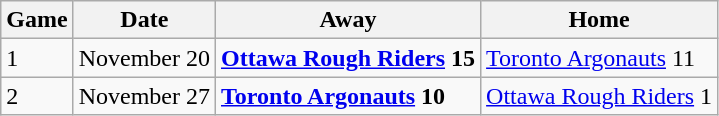<table class="wikitable">
<tr>
<th>Game</th>
<th>Date</th>
<th>Away</th>
<th>Home</th>
</tr>
<tr>
<td>1</td>
<td>November 20</td>
<td><strong><a href='#'>Ottawa Rough Riders</a> 15</strong></td>
<td><a href='#'>Toronto Argonauts</a> 11</td>
</tr>
<tr>
<td>2</td>
<td>November 27</td>
<td><strong><a href='#'>Toronto Argonauts</a> 10</strong></td>
<td><a href='#'>Ottawa Rough Riders</a> 1</td>
</tr>
</table>
